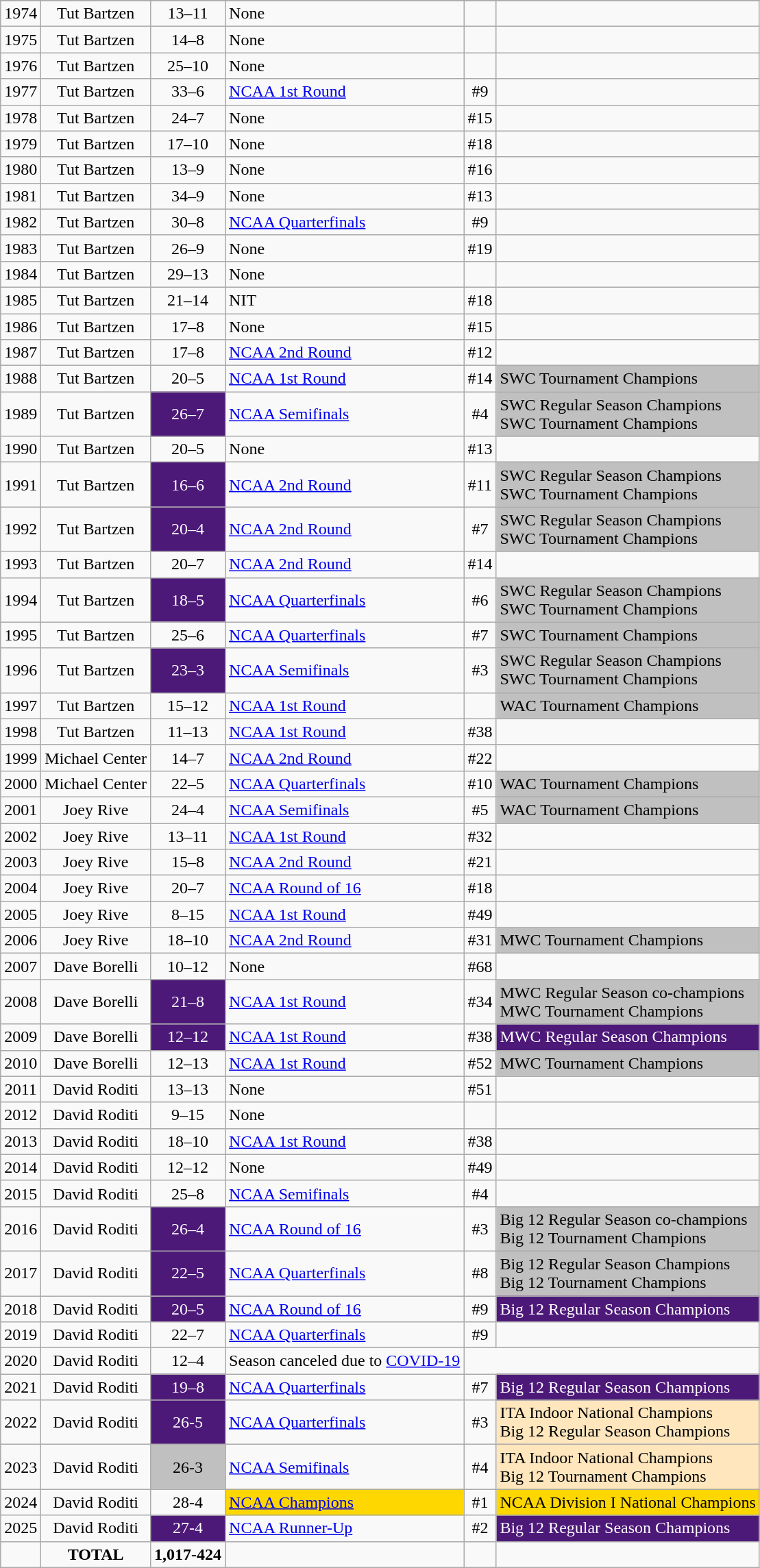<table class="wikitable" style="text-align:center">
<tr>
</tr>
<tr>
<td>1974</td>
<td>Tut Bartzen</td>
<td>13–11</td>
<td style="text-align:left">None</td>
<td style="text-align:center"></td>
<td style="text-align:left"></td>
</tr>
<tr>
<td>1975</td>
<td>Tut Bartzen</td>
<td>14–8</td>
<td style="text-align:left">None</td>
<td style="text-align:center"></td>
<td style="text-align:left"></td>
</tr>
<tr>
<td>1976</td>
<td>Tut Bartzen</td>
<td>25–10</td>
<td style="text-align:left">None</td>
<td style="text-align:center"></td>
<td style="text-align:left"></td>
</tr>
<tr>
<td>1977</td>
<td>Tut Bartzen</td>
<td>33–6</td>
<td style="text-align:left"><a href='#'>NCAA 1st Round</a></td>
<td style="text-align:center">#9</td>
<td style="text-align:left"></td>
</tr>
<tr>
<td>1978</td>
<td>Tut Bartzen</td>
<td>24–7</td>
<td style="text-align:left">None</td>
<td style="text-align:center">#15</td>
<td style="text-align:left"></td>
</tr>
<tr>
<td>1979</td>
<td>Tut Bartzen</td>
<td>17–10</td>
<td style="text-align:left">None</td>
<td style="text-align:center">#18</td>
<td style="text-align:left"></td>
</tr>
<tr>
<td>1980</td>
<td>Tut Bartzen</td>
<td>13–9</td>
<td style="text-align:left">None</td>
<td style="text-align:center">#16</td>
<td style="text-align:left"></td>
</tr>
<tr>
<td>1981</td>
<td>Tut Bartzen</td>
<td>34–9</td>
<td style="text-align:left">None</td>
<td style="text-align:center">#13</td>
<td style="text-align:left"></td>
</tr>
<tr>
<td>1982</td>
<td>Tut Bartzen</td>
<td>30–8</td>
<td style="text-align:left"><a href='#'>NCAA Quarterfinals</a></td>
<td style="text-align:center">#9</td>
<td style="text-align:left"></td>
</tr>
<tr>
<td>1983</td>
<td>Tut Bartzen</td>
<td>26–9</td>
<td style="text-align:left">None</td>
<td style="text-align:center">#19</td>
<td style="text-align:left"></td>
</tr>
<tr>
<td>1984</td>
<td>Tut Bartzen</td>
<td>29–13</td>
<td style="text-align:left">None</td>
<td style="text-align:center"></td>
<td style="text-align:left"></td>
</tr>
<tr>
<td>1985</td>
<td>Tut Bartzen</td>
<td>21–14</td>
<td style="text-align:left">NIT</td>
<td style="text-align:center">#18</td>
<td style="text-align:left"></td>
</tr>
<tr>
<td>1986</td>
<td>Tut Bartzen</td>
<td>17–8</td>
<td style="text-align:left">None</td>
<td style="text-align:center">#15</td>
<td style="text-align:left"></td>
</tr>
<tr>
<td>1987</td>
<td>Tut Bartzen</td>
<td>17–8</td>
<td style="text-align:left"><a href='#'>NCAA 2nd Round</a></td>
<td style="text-align:center">#12</td>
<td style="text-align:left"></td>
</tr>
<tr>
<td>1988</td>
<td>Tut Bartzen</td>
<td>20–5</td>
<td style="text-align:left"><a href='#'>NCAA 1st Round</a></td>
<td style="text-align:center">#14</td>
<td align="left" style=background:silver>SWC Tournament Champions</td>
</tr>
<tr>
<td>1989</td>
<td>Tut Bartzen</td>
<td align="center" style="background: #4D1979; color:white">26–7</td>
<td style="text-align:left"><a href='#'>NCAA Semifinals</a></td>
<td style="text-align:center">#4</td>
<td align="left" style=background:silver>SWC Regular Season Champions <br>SWC Tournament Champions</td>
</tr>
<tr>
<td>1990</td>
<td>Tut Bartzen</td>
<td>20–5</td>
<td style="text-align:left">None</td>
<td style="text-align:center">#13</td>
<td style="text-align:left"></td>
</tr>
<tr>
<td>1991</td>
<td>Tut Bartzen</td>
<td align="center" style="background: #4D1979; color:white">16–6</td>
<td style="text-align:left"><a href='#'>NCAA 2nd Round</a></td>
<td style="text-align:center">#11</td>
<td align="left" style=background:silver>SWC Regular Season Champions <br>SWC Tournament Champions</td>
</tr>
<tr>
<td>1992</td>
<td>Tut Bartzen</td>
<td align="center" style="background: #4D1979; color:white">20–4</td>
<td style="text-align:left"><a href='#'>NCAA 2nd Round</a></td>
<td style="text-align:center">#7</td>
<td align="left" style=background:silver>SWC Regular Season Champions <br>SWC Tournament Champions</td>
</tr>
<tr>
<td>1993</td>
<td>Tut Bartzen</td>
<td>20–7</td>
<td style="text-align:left"><a href='#'>NCAA 2nd Round</a></td>
<td style="text-align:center">#14</td>
<td style="text-align:left"></td>
</tr>
<tr>
<td>1994</td>
<td>Tut Bartzen</td>
<td align="center" style="background: #4D1979; color:white">18–5</td>
<td style="text-align:left"><a href='#'>NCAA Quarterfinals</a></td>
<td style="text-align:center">#6</td>
<td align="left" style=background:silver>SWC Regular Season Champions <br>SWC Tournament Champions</td>
</tr>
<tr>
<td>1995</td>
<td>Tut Bartzen</td>
<td>25–6</td>
<td style="text-align:left"><a href='#'>NCAA Quarterfinals</a></td>
<td style="text-align:center">#7</td>
<td align="left" style=background:silver>SWC Tournament Champions</td>
</tr>
<tr>
<td>1996</td>
<td>Tut Bartzen</td>
<td align="center" style="background: #4D1979; color:white">23–3</td>
<td style="text-align:left"><a href='#'>NCAA Semifinals</a></td>
<td style="text-align:center">#3</td>
<td align="left" style=background:silver>SWC Regular Season Champions <br>SWC Tournament Champions</td>
</tr>
<tr>
<td>1997</td>
<td>Tut Bartzen</td>
<td>15–12</td>
<td style="text-align:left"><a href='#'>NCAA 1st Round</a></td>
<td style="text-align:center"></td>
<td align="left" style=background:silver>WAC Tournament Champions</td>
</tr>
<tr>
<td>1998</td>
<td>Tut Bartzen</td>
<td>11–13</td>
<td style="text-align:left"><a href='#'>NCAA 1st Round</a></td>
<td style="text-align:center">#38</td>
<td style="text-align:left"></td>
</tr>
<tr>
<td>1999</td>
<td>Michael Center</td>
<td>14–7</td>
<td style="text-align:left"><a href='#'>NCAA 2nd Round</a></td>
<td style="text-align:center">#22</td>
<td style="text-align:left"></td>
</tr>
<tr>
<td>2000</td>
<td>Michael Center</td>
<td>22–5</td>
<td style="text-align:left"><a href='#'>NCAA Quarterfinals</a></td>
<td style="text-align:center">#10</td>
<td align="left" style=background:silver>WAC Tournament Champions</td>
</tr>
<tr>
<td>2001</td>
<td>Joey Rive</td>
<td>24–4</td>
<td style="text-align:left"><a href='#'>NCAA Semifinals</a></td>
<td style="text-align:center">#5</td>
<td align="left" style=background:silver>WAC Tournament Champions</td>
</tr>
<tr>
<td>2002</td>
<td>Joey Rive</td>
<td>13–11</td>
<td style="text-align:left"><a href='#'>NCAA 1st Round</a></td>
<td style="text-align:center">#32</td>
<td style="text-align:left"></td>
</tr>
<tr>
<td>2003</td>
<td>Joey Rive</td>
<td>15–8</td>
<td style="text-align:left"><a href='#'>NCAA 2nd Round</a></td>
<td style="text-align:center">#21</td>
<td style="text-align:left"></td>
</tr>
<tr>
<td>2004</td>
<td>Joey Rive</td>
<td>20–7</td>
<td style="text-align:left"><a href='#'>NCAA Round of 16</a></td>
<td style="text-align:center">#18</td>
<td style="text-align:left"></td>
</tr>
<tr>
<td>2005</td>
<td>Joey Rive</td>
<td>8–15</td>
<td style="text-align:left"><a href='#'>NCAA 1st Round</a></td>
<td style="text-align:center">#49</td>
<td style="text-align:left"></td>
</tr>
<tr>
<td>2006</td>
<td>Joey Rive</td>
<td>18–10</td>
<td style="text-align:left"><a href='#'>NCAA 2nd Round</a></td>
<td style="text-align:center">#31</td>
<td align="left" style=background:silver>MWC Tournament Champions</td>
</tr>
<tr>
<td>2007</td>
<td>Dave Borelli</td>
<td>10–12</td>
<td style="text-align:left">None</td>
<td style="text-align:center">#68</td>
<td style="text-align:left"></td>
</tr>
<tr>
<td>2008</td>
<td>Dave Borelli</td>
<td align="center" style="background: #4D1979; color:white">21–8</td>
<td style="text-align:left"><a href='#'>NCAA 1st Round</a></td>
<td style="text-align:center">#34</td>
<td align="left" style=background:silver>MWC Regular Season co-champions <br>MWC Tournament Champions</td>
</tr>
<tr>
<td>2009</td>
<td>Dave Borelli</td>
<td align="center" style="background: #4D1979; color:white">12–12</td>
<td style="text-align:left"><a href='#'>NCAA 1st Round</a></td>
<td style="text-align:center">#38</td>
<td align="left" style="background: #4D1979; color:white">MWC Regular Season Champions</td>
</tr>
<tr>
<td>2010</td>
<td>Dave Borelli</td>
<td>12–13</td>
<td style="text-align:left"><a href='#'>NCAA 1st Round</a></td>
<td style="text-align:center">#52</td>
<td align="left" style=background:silver>MWC Tournament Champions</td>
</tr>
<tr>
<td>2011</td>
<td>David Roditi</td>
<td>13–13</td>
<td style="text-align:left">None</td>
<td style="text-align:center">#51</td>
<td style="text-align:left"></td>
</tr>
<tr>
<td>2012</td>
<td>David Roditi</td>
<td>9–15</td>
<td style="text-align:left">None</td>
<td style="text-align:center"></td>
<td style="text-align:left"></td>
</tr>
<tr>
<td>2013</td>
<td>David Roditi</td>
<td>18–10</td>
<td style="text-align:left"><a href='#'>NCAA 1st Round</a></td>
<td style="text-align:center">#38</td>
<td style="text-align:left"></td>
</tr>
<tr>
<td>2014</td>
<td>David Roditi</td>
<td>12–12</td>
<td style="text-align:left">None</td>
<td style="text-align:center">#49</td>
<td style="text-align:left"></td>
</tr>
<tr>
<td>2015</td>
<td>David Roditi</td>
<td>25–8</td>
<td style="text-align:left"><a href='#'>NCAA Semifinals</a></td>
<td style="text-align:center">#4</td>
<td style="text-align:left"></td>
</tr>
<tr>
<td>2016</td>
<td>David Roditi</td>
<td align="center" style="background: #4D1979; color:white">26–4</td>
<td style="text-align:left"><a href='#'>NCAA Round of 16</a></td>
<td style="text-align:center">#3</td>
<td align="left" style=background:silver>Big 12 Regular Season co-champions <br>Big 12 Tournament Champions</td>
</tr>
<tr>
<td>2017</td>
<td>David Roditi</td>
<td align="center" style="background: #4D1979; color:white">22–5</td>
<td style="text-align:left"><a href='#'>NCAA Quarterfinals</a></td>
<td style="text-align:center">#8</td>
<td align="left" style=background:silver>Big 12 Regular Season Champions <br>Big 12 Tournament Champions</td>
</tr>
<tr>
<td>2018</td>
<td>David Roditi</td>
<td align="center" style="background: #4D1979; color:white">20–5</td>
<td style="text-align:left"><a href='#'>NCAA Round of 16</a></td>
<td style="text-align:center">#9</td>
<td align="left" style="background: #4D1979; color:white">Big 12 Regular Season Champions</td>
</tr>
<tr>
<td>2019</td>
<td>David Roditi</td>
<td>22–7</td>
<td style="text-align:left"><a href='#'>NCAA Quarterfinals</a></td>
<td style="text-align:center">#9</td>
<td style="text-align:left"></td>
</tr>
<tr>
<td>2020</td>
<td>David Roditi</td>
<td>12–4</td>
<td>Season canceled due to <a href='#'>COVID-19</a></td>
</tr>
<tr>
<td>2021</td>
<td>David Roditi</td>
<td align="center" style="background: #4D1979; color:white">19–8</td>
<td style="text-align:left"><a href='#'>NCAA Quarterfinals</a></td>
<td style="text-align:center">#7</td>
<td align="left" style="background: #4D1979; color:white">Big 12 Regular Season Champions</td>
</tr>
<tr>
<td>2022</td>
<td>David Roditi</td>
<td align="center" style="background: #4D1979; color:white">26-5</td>
<td style="text-align:left"><a href='#'>NCAA Quarterfinals</a></td>
<td style="text-align:center">#3</td>
<td align="left" bgcolor="#FFE6BD">ITA Indoor National Champions <br>Big 12 Regular Season Champions</td>
</tr>
<tr>
<td>2023</td>
<td>David Roditi</td>
<td align="center" style=background:silver>26-3</td>
<td style="text-align:left"><a href='#'>NCAA Semifinals</a></td>
<td style="text-align:center">#4</td>
<td align="left" bgcolor="#FFE6BD">ITA Indoor National Champions <br>Big 12 Tournament Champions</td>
</tr>
<tr>
<td>2024</td>
<td>David Roditi</td>
<td>28-4</td>
<td align="left" style=background:gold><a href='#'>NCAA Champions</a></td>
<td style="text-align:center">#1</td>
<td align="left" style=background:gold>NCAA  Division I National Champions</td>
</tr>
<tr>
<td>2025</td>
<td>David Roditi</td>
<td style="background: #4D1979; color:white">27-4</td>
<td align="left"><a href='#'>NCAA Runner-Up</a></td>
<td style="text-align:center">#2</td>
<td align="left" style="background: #4D1979; color:white">Big 12 Regular Season Champions</td>
</tr>
<tr>
<td></td>
<td><strong>TOTAL</strong></td>
<td><strong>1,017-424</strong></td>
<td></td>
<td></td>
<td></td>
</tr>
</table>
